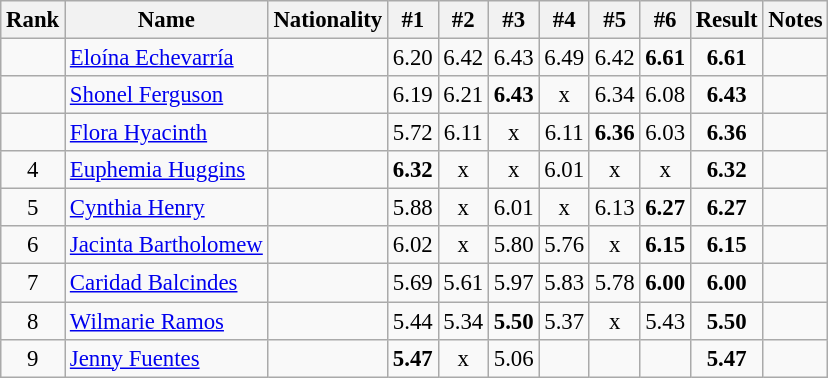<table class="wikitable sortable" style="text-align:center;font-size:95%">
<tr>
<th>Rank</th>
<th>Name</th>
<th>Nationality</th>
<th>#1</th>
<th>#2</th>
<th>#3</th>
<th>#4</th>
<th>#5</th>
<th>#6</th>
<th>Result</th>
<th>Notes</th>
</tr>
<tr>
<td></td>
<td align=left><a href='#'>Eloína Echevarría</a></td>
<td align=left></td>
<td>6.20</td>
<td>6.42</td>
<td>6.43</td>
<td>6.49</td>
<td>6.42</td>
<td><strong>6.61</strong></td>
<td><strong>6.61</strong></td>
<td></td>
</tr>
<tr>
<td></td>
<td align=left><a href='#'>Shonel Ferguson</a></td>
<td align=left></td>
<td>6.19</td>
<td>6.21</td>
<td><strong>6.43</strong></td>
<td>x</td>
<td>6.34</td>
<td>6.08</td>
<td><strong>6.43</strong></td>
<td></td>
</tr>
<tr>
<td></td>
<td align=left><a href='#'>Flora Hyacinth</a></td>
<td align=left></td>
<td>5.72</td>
<td>6.11</td>
<td>x</td>
<td>6.11</td>
<td><strong>6.36</strong></td>
<td>6.03</td>
<td><strong>6.36</strong></td>
<td></td>
</tr>
<tr>
<td>4</td>
<td align=left><a href='#'>Euphemia Huggins</a></td>
<td align=left></td>
<td><strong>6.32</strong></td>
<td>x</td>
<td>x</td>
<td>6.01</td>
<td>x</td>
<td>x</td>
<td><strong>6.32</strong></td>
<td></td>
</tr>
<tr>
<td>5</td>
<td align=left><a href='#'>Cynthia Henry</a></td>
<td align=left></td>
<td>5.88</td>
<td>x</td>
<td>6.01</td>
<td>x</td>
<td>6.13</td>
<td><strong>6.27</strong></td>
<td><strong>6.27</strong></td>
<td></td>
</tr>
<tr>
<td>6</td>
<td align=left><a href='#'>Jacinta Bartholomew</a></td>
<td align=left></td>
<td>6.02</td>
<td>x</td>
<td>5.80</td>
<td>5.76</td>
<td>x</td>
<td><strong>6.15</strong></td>
<td><strong>6.15</strong></td>
<td></td>
</tr>
<tr>
<td>7</td>
<td align=left><a href='#'>Caridad Balcindes</a></td>
<td align=left></td>
<td>5.69</td>
<td>5.61</td>
<td>5.97</td>
<td>5.83</td>
<td>5.78</td>
<td><strong>6.00</strong></td>
<td><strong>6.00</strong></td>
<td></td>
</tr>
<tr>
<td>8</td>
<td align=left><a href='#'>Wilmarie Ramos</a></td>
<td align=left></td>
<td>5.44</td>
<td>5.34</td>
<td><strong>5.50</strong></td>
<td>5.37</td>
<td>x</td>
<td>5.43</td>
<td><strong>5.50</strong></td>
<td></td>
</tr>
<tr>
<td>9</td>
<td align=left><a href='#'>Jenny Fuentes</a></td>
<td align=left></td>
<td><strong>5.47</strong></td>
<td>x</td>
<td>5.06</td>
<td></td>
<td></td>
<td></td>
<td><strong>5.47</strong></td>
<td></td>
</tr>
</table>
